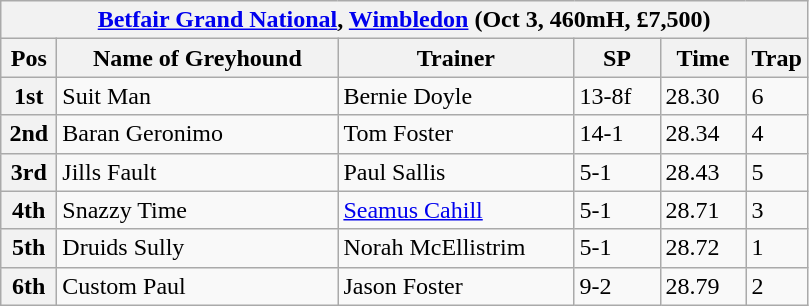<table class="wikitable">
<tr>
<th colspan="6"><a href='#'>Betfair Grand National</a>, <a href='#'>Wimbledon</a> (Oct 3, 460mH, £7,500)</th>
</tr>
<tr>
<th width=30>Pos</th>
<th width=180>Name of Greyhound</th>
<th width=150>Trainer</th>
<th width=50>SP</th>
<th width=50>Time</th>
<th width=30>Trap</th>
</tr>
<tr>
<th>1st</th>
<td>Suit Man</td>
<td>Bernie Doyle</td>
<td>13-8f</td>
<td>28.30</td>
<td>6</td>
</tr>
<tr>
<th>2nd</th>
<td>Baran Geronimo</td>
<td>Tom Foster</td>
<td>14-1</td>
<td>28.34</td>
<td>4</td>
</tr>
<tr>
<th>3rd</th>
<td>Jills Fault</td>
<td>Paul Sallis</td>
<td>5-1</td>
<td>28.43</td>
<td>5</td>
</tr>
<tr>
<th>4th</th>
<td>Snazzy Time</td>
<td><a href='#'>Seamus Cahill</a></td>
<td>5-1</td>
<td>28.71</td>
<td>3</td>
</tr>
<tr>
<th>5th</th>
<td>Druids Sully</td>
<td>Norah McEllistrim</td>
<td>5-1</td>
<td>28.72</td>
<td>1</td>
</tr>
<tr>
<th>6th</th>
<td>Custom Paul</td>
<td>Jason Foster</td>
<td>9-2</td>
<td>28.79</td>
<td>2</td>
</tr>
</table>
